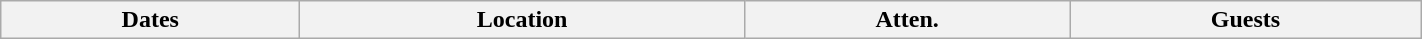<table class="wikitable" width="75%">
<tr>
<th>Dates</th>
<th>Location</th>
<th>Atten.</th>
<th>Guests<br>







</th>
</tr>
</table>
